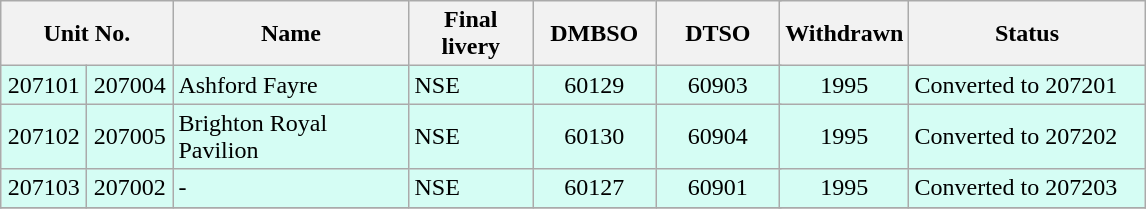<table class="wikitable">
<tr>
<th colspan=2>Unit No.</th>
<th width=150 align=left>Name</th>
<th width=75 align=left>Final livery</th>
<th width=75 colspan=3>DMBSO</th>
<th width=75 colspan=3>DTSO</th>
<th align=left>Withdrawn</th>
<th width=150 align=left>Status</th>
</tr>
<tr>
<td width=50 style="background-color:#d5fdf4" align=center>207101</td>
<td width=50 style="background-color:#d5fdf4" align=center>207004</td>
<td style="background-color:#d5fdf4" align=left>Ashford Fayre</td>
<td style="background-color:#d5fdf4">NSE</td>
<td style="background-color:#d5fdf4" align=center colspan=3>60129</td>
<td style="background-color:#d5fdf4" align=center colspan=3>60903</td>
<td style="background-color:#d5fdf4" align=center>1995</td>
<td style="background-color:#d5fdf4" align=left>Converted to 207201</td>
</tr>
<tr>
<td style="background-color:#d5fdf4" align=center>207102</td>
<td style="background-color:#d5fdf4" align=center>207005</td>
<td style="background-color:#d5fdf4" align=left>Brighton Royal Pavilion</td>
<td style="background-color:#d5fdf4">NSE</td>
<td style="background-color:#d5fdf4" align=center colspan=3>60130</td>
<td style="background-color:#d5fdf4" align=center colspan=3>60904</td>
<td style="background-color:#d5fdf4" align=center>1995</td>
<td style="background-color:#d5fdf4" align=left>Converted to 207202</td>
</tr>
<tr>
<td style="background-color:#d5fdf4" align=center>207103</td>
<td style="background-color:#d5fdf4" align=center>207002</td>
<td style="background-color:#d5fdf4" align=left>-</td>
<td style="background-color:#d5fdf4">NSE</td>
<td style="background-color:#d5fdf4" align=center colspan=3>60127</td>
<td style="background-color:#d5fdf4" align=center colspan=3>60901</td>
<td style="background-color:#d5fdf4" align=center>1995</td>
<td style="background-color:#d5fdf4" align=left>Converted to 207203</td>
</tr>
<tr>
</tr>
</table>
